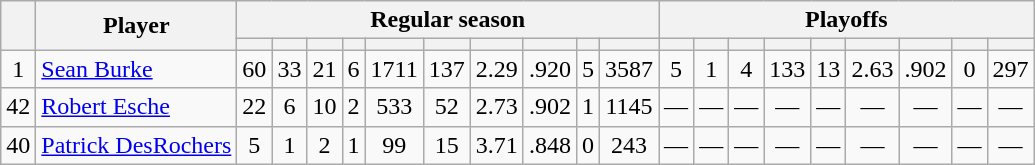<table class="wikitable plainrowheaders" style="text-align:center;">
<tr>
<th scope="col" rowspan="2"></th>
<th scope="col" rowspan="2">Player</th>
<th scope=colgroup colspan=10>Regular season</th>
<th scope=colgroup colspan=9>Playoffs</th>
</tr>
<tr>
<th scope="col"></th>
<th scope="col"></th>
<th scope="col"></th>
<th scope="col"></th>
<th scope="col"></th>
<th scope="col"></th>
<th scope="col"></th>
<th scope="col"></th>
<th scope="col"></th>
<th scope="col"></th>
<th scope="col"></th>
<th scope="col"></th>
<th scope="col"></th>
<th scope="col"></th>
<th scope="col"></th>
<th scope="col"></th>
<th scope="col"></th>
<th scope="col"></th>
<th scope="col"></th>
</tr>
<tr>
<td scope="row">1</td>
<td align="left"><a href='#'>Sean Burke</a></td>
<td>60</td>
<td>33</td>
<td>21</td>
<td>6</td>
<td>1711</td>
<td>137</td>
<td>2.29</td>
<td>.920</td>
<td>5</td>
<td>3587</td>
<td>5</td>
<td>1</td>
<td>4</td>
<td>133</td>
<td>13</td>
<td>2.63</td>
<td>.902</td>
<td>0</td>
<td>297</td>
</tr>
<tr>
<td scope="row">42</td>
<td align="left"><a href='#'>Robert Esche</a></td>
<td>22</td>
<td>6</td>
<td>10</td>
<td>2</td>
<td>533</td>
<td>52</td>
<td>2.73</td>
<td>.902</td>
<td>1</td>
<td>1145</td>
<td>—</td>
<td>—</td>
<td>—</td>
<td>—</td>
<td>—</td>
<td>—</td>
<td>—</td>
<td>—</td>
<td>—</td>
</tr>
<tr>
<td scope="row">40</td>
<td align="left"><a href='#'>Patrick DesRochers</a></td>
<td>5</td>
<td>1</td>
<td>2</td>
<td>1</td>
<td>99</td>
<td>15</td>
<td>3.71</td>
<td>.848</td>
<td>0</td>
<td>243</td>
<td>—</td>
<td>—</td>
<td>—</td>
<td>—</td>
<td>—</td>
<td>—</td>
<td>—</td>
<td>—</td>
<td>—</td>
</tr>
</table>
